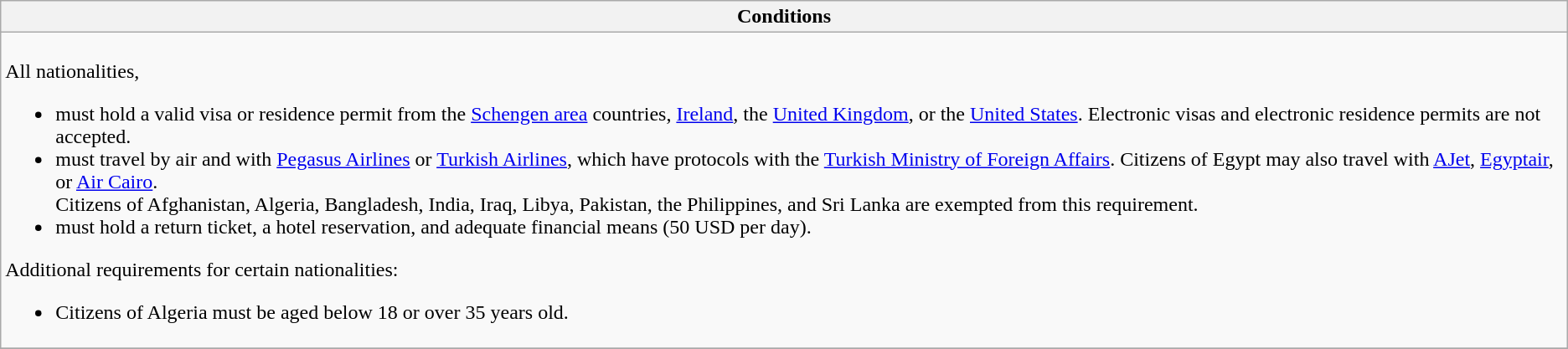<table class="wikitable collapsible collapsed">
<tr>
<th style="width:100%;"><strong>Conditions</strong></th>
</tr>
<tr>
<td><br>All nationalities,<ul><li>must hold a valid visa or residence permit from the <a href='#'>Schengen area</a> countries, <a href='#'>Ireland</a>, the <a href='#'>United Kingdom</a>, or the <a href='#'>United States</a>. Electronic visas and electronic residence permits are not accepted.</li><li>must travel by air and with <a href='#'>Pegasus Airlines</a> or <a href='#'>Turkish Airlines</a>, which have protocols with the <a href='#'>Turkish Ministry of Foreign Affairs</a>. Citizens of Egypt may also travel with <a href='#'>AJet</a>, <a href='#'>Egyptair</a>, or <a href='#'>Air Cairo</a>.<br> Citizens of Afghanistan, Algeria, Bangladesh, India, Iraq, Libya, Pakistan, the Philippines, and Sri Lanka are exempted from this requirement.</li><li>must hold a return ticket, a hotel reservation, and adequate financial means (50 USD per day).</li></ul>Additional requirements for certain nationalities:<ul><li>Citizens of Algeria must be aged below 18 or over 35 years old.</li></ul></td>
</tr>
<tr>
</tr>
</table>
